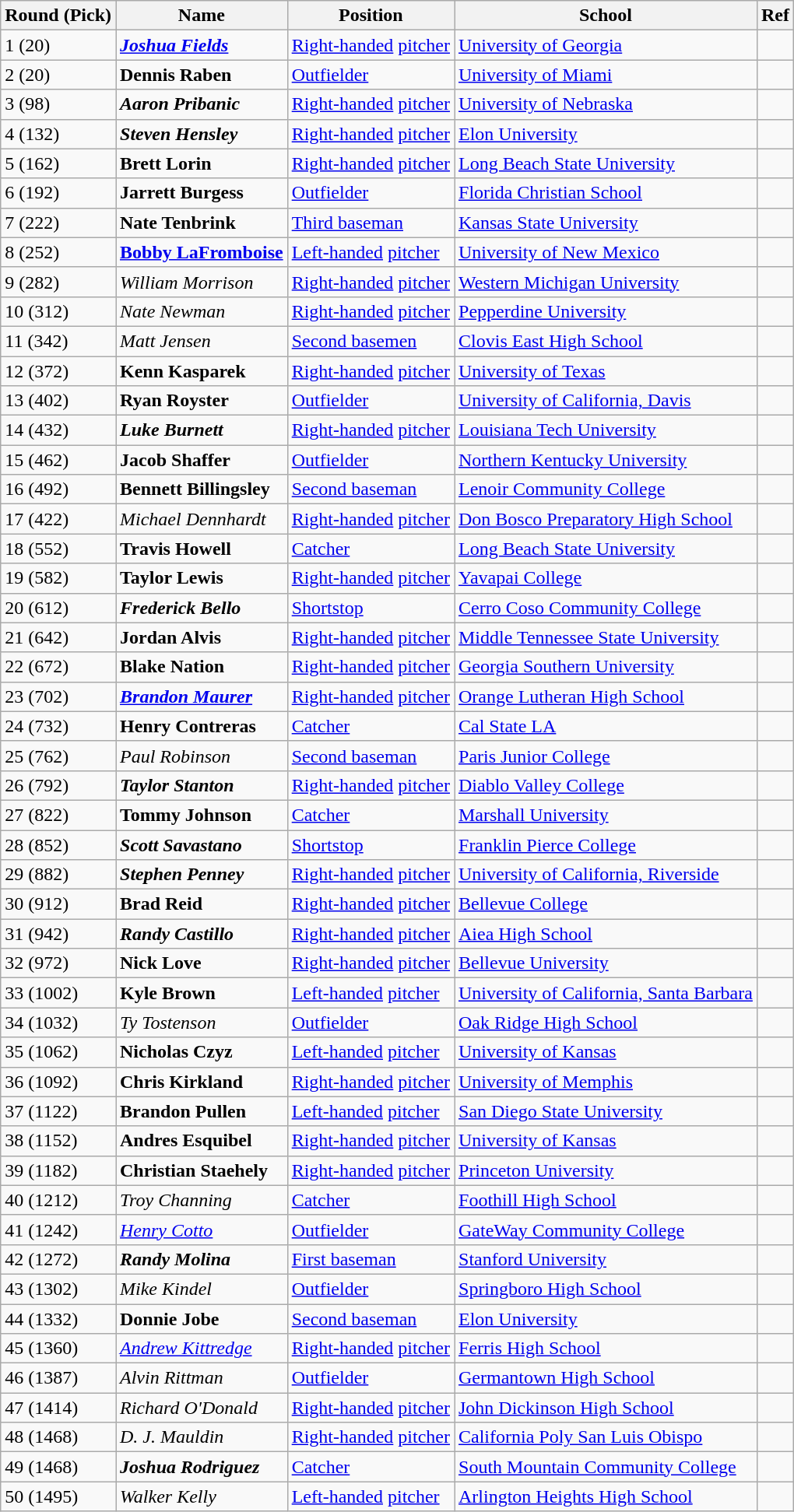<table class="wikitable sortable">
<tr>
<th>Round (Pick)</th>
<th>Name</th>
<th>Position</th>
<th>School</th>
<th>Ref</th>
</tr>
<tr>
<td>1 (20)</td>
<td><strong><em><a href='#'>Joshua Fields</a></em></strong></td>
<td><a href='#'>Right-handed</a> <a href='#'>pitcher</a></td>
<td><a href='#'>University of Georgia</a></td>
<td></td>
</tr>
<tr>
<td>2 (20)</td>
<td><strong>Dennis Raben</strong></td>
<td><a href='#'>Outfielder</a></td>
<td><a href='#'>University of Miami</a></td>
<td></td>
</tr>
<tr>
<td>3 (98)</td>
<td><strong><em>Aaron Pribanic</em></strong></td>
<td><a href='#'>Right-handed</a> <a href='#'>pitcher</a></td>
<td><a href='#'>University of Nebraska</a></td>
<td></td>
</tr>
<tr>
<td>4 (132)</td>
<td><strong><em>Steven Hensley</em></strong></td>
<td><a href='#'>Right-handed</a> <a href='#'>pitcher</a></td>
<td><a href='#'>Elon University</a></td>
<td></td>
</tr>
<tr>
<td>5 (162)</td>
<td><strong>Brett Lorin</strong></td>
<td><a href='#'>Right-handed</a> <a href='#'>pitcher</a></td>
<td><a href='#'>Long Beach State University</a></td>
<td></td>
</tr>
<tr>
<td>6 (192)</td>
<td><strong>Jarrett Burgess</strong></td>
<td><a href='#'>Outfielder</a></td>
<td><a href='#'>Florida Christian School</a></td>
<td></td>
</tr>
<tr>
<td>7 (222)</td>
<td><strong>Nate Tenbrink</strong></td>
<td><a href='#'>Third baseman</a></td>
<td><a href='#'>Kansas State University</a></td>
<td></td>
</tr>
<tr>
<td>8 (252)</td>
<td><strong><a href='#'>Bobby LaFromboise</a></strong></td>
<td><a href='#'>Left-handed</a> <a href='#'>pitcher</a></td>
<td><a href='#'>University of New Mexico</a></td>
<td></td>
</tr>
<tr>
<td>9 (282)</td>
<td><em>William Morrison</em></td>
<td><a href='#'>Right-handed</a> <a href='#'>pitcher</a></td>
<td><a href='#'>Western Michigan University</a></td>
<td></td>
</tr>
<tr>
<td>10 (312)</td>
<td><em>Nate Newman</em></td>
<td><a href='#'>Right-handed</a> <a href='#'>pitcher</a></td>
<td><a href='#'>Pepperdine University</a></td>
<td></td>
</tr>
<tr>
<td>11 (342)</td>
<td><em>Matt Jensen</em></td>
<td><a href='#'>Second basemen</a></td>
<td><a href='#'>Clovis East High School</a></td>
<td></td>
</tr>
<tr>
<td>12 (372)</td>
<td><strong>Kenn Kasparek</strong></td>
<td><a href='#'>Right-handed</a> <a href='#'>pitcher</a></td>
<td><a href='#'>University of Texas</a></td>
<td></td>
</tr>
<tr>
<td>13 (402)</td>
<td><strong>Ryan Royster</strong></td>
<td><a href='#'>Outfielder</a></td>
<td><a href='#'>University of California, Davis</a></td>
<td></td>
</tr>
<tr>
<td>14 (432)</td>
<td><strong><em>Luke Burnett</em></strong></td>
<td><a href='#'>Right-handed</a> <a href='#'>pitcher</a></td>
<td><a href='#'>Louisiana Tech University</a></td>
<td></td>
</tr>
<tr>
<td>15 (462)</td>
<td><strong>Jacob Shaffer</strong></td>
<td><a href='#'>Outfielder</a></td>
<td><a href='#'>Northern Kentucky University</a></td>
<td></td>
</tr>
<tr>
<td>16 (492)</td>
<td><strong>Bennett Billingsley</strong></td>
<td><a href='#'>Second baseman</a></td>
<td><a href='#'>Lenoir Community College</a></td>
<td></td>
</tr>
<tr>
<td>17 (422)</td>
<td><em>Michael Dennhardt</em></td>
<td><a href='#'>Right-handed</a> <a href='#'>pitcher</a></td>
<td><a href='#'>Don Bosco Preparatory High School</a></td>
<td></td>
</tr>
<tr>
<td>18 (552)</td>
<td><strong>Travis Howell</strong></td>
<td><a href='#'>Catcher</a></td>
<td><a href='#'>Long Beach State University</a></td>
<td></td>
</tr>
<tr>
<td>19 (582)</td>
<td><strong>Taylor Lewis</strong></td>
<td><a href='#'>Right-handed</a> <a href='#'>pitcher</a></td>
<td><a href='#'>Yavapai College</a></td>
<td></td>
</tr>
<tr>
<td>20 (612)</td>
<td><strong><em>Frederick Bello</em></strong></td>
<td><a href='#'>Shortstop</a></td>
<td><a href='#'>Cerro Coso Community College</a></td>
<td></td>
</tr>
<tr>
<td>21 (642)</td>
<td><strong>Jordan Alvis</strong></td>
<td><a href='#'>Right-handed</a> <a href='#'>pitcher</a></td>
<td><a href='#'>Middle Tennessee State University</a></td>
<td></td>
</tr>
<tr>
<td>22 (672)</td>
<td><strong>Blake Nation</strong></td>
<td><a href='#'>Right-handed</a> <a href='#'>pitcher</a></td>
<td><a href='#'>Georgia Southern University</a></td>
<td></td>
</tr>
<tr>
<td>23 (702)</td>
<td><strong><em><a href='#'>Brandon Maurer</a></em></strong></td>
<td><a href='#'>Right-handed</a> <a href='#'>pitcher</a></td>
<td><a href='#'>Orange Lutheran High School</a></td>
<td></td>
</tr>
<tr>
<td>24 (732)</td>
<td><strong>Henry Contreras</strong></td>
<td><a href='#'>Catcher</a></td>
<td><a href='#'>Cal State LA</a></td>
<td></td>
</tr>
<tr>
<td>25 (762)</td>
<td><em>Paul Robinson</em></td>
<td><a href='#'>Second baseman</a></td>
<td><a href='#'>Paris Junior College</a></td>
<td></td>
</tr>
<tr>
<td>26 (792)</td>
<td><strong><em>Taylor Stanton</em></strong></td>
<td><a href='#'>Right-handed</a> <a href='#'>pitcher</a></td>
<td><a href='#'>Diablo Valley College</a></td>
<td></td>
</tr>
<tr>
<td>27 (822)</td>
<td><strong>Tommy Johnson</strong></td>
<td><a href='#'>Catcher</a></td>
<td><a href='#'>Marshall University</a></td>
<td></td>
</tr>
<tr>
<td>28 (852)</td>
<td><strong><em>Scott Savastano</em></strong></td>
<td><a href='#'>Shortstop</a></td>
<td><a href='#'>Franklin Pierce College</a></td>
<td></td>
</tr>
<tr>
<td>29 (882)</td>
<td><strong><em>Stephen Penney</em></strong></td>
<td><a href='#'>Right-handed</a> <a href='#'>pitcher</a></td>
<td><a href='#'>University of California, Riverside</a></td>
<td></td>
</tr>
<tr>
<td>30 (912)</td>
<td><strong>Brad Reid</strong></td>
<td><a href='#'>Right-handed</a> <a href='#'>pitcher</a></td>
<td><a href='#'>Bellevue College</a></td>
<td></td>
</tr>
<tr>
<td>31 (942)</td>
<td><strong><em>Randy Castillo</em></strong></td>
<td><a href='#'>Right-handed</a> <a href='#'>pitcher</a></td>
<td><a href='#'>Aiea High School</a></td>
<td></td>
</tr>
<tr>
<td>32 (972)</td>
<td><strong>Nick Love</strong></td>
<td><a href='#'>Right-handed</a> <a href='#'>pitcher</a></td>
<td><a href='#'>Bellevue University</a></td>
<td></td>
</tr>
<tr>
<td>33 (1002)</td>
<td><strong>Kyle Brown</strong></td>
<td><a href='#'>Left-handed</a> <a href='#'>pitcher</a></td>
<td><a href='#'>University of California, Santa Barbara</a></td>
<td></td>
</tr>
<tr>
<td>34 (1032)</td>
<td><em>Ty Tostenson</em></td>
<td><a href='#'>Outfielder</a></td>
<td><a href='#'>Oak Ridge High School</a></td>
<td></td>
</tr>
<tr>
<td>35 (1062)</td>
<td><strong>Nicholas Czyz</strong></td>
<td><a href='#'>Left-handed</a> <a href='#'>pitcher</a></td>
<td><a href='#'>University of Kansas</a></td>
<td></td>
</tr>
<tr>
<td>36 (1092)</td>
<td><strong>Chris Kirkland</strong></td>
<td><a href='#'>Right-handed</a> <a href='#'>pitcher</a></td>
<td><a href='#'>University of Memphis</a></td>
<td></td>
</tr>
<tr>
<td>37 (1122)</td>
<td><strong>Brandon Pullen</strong></td>
<td><a href='#'>Left-handed</a> <a href='#'>pitcher</a></td>
<td><a href='#'>San Diego State University</a></td>
<td></td>
</tr>
<tr>
<td>38 (1152)</td>
<td><strong>Andres Esquibel</strong></td>
<td><a href='#'>Right-handed</a> <a href='#'>pitcher</a></td>
<td><a href='#'>University of Kansas</a></td>
<td></td>
</tr>
<tr>
<td>39 (1182)</td>
<td><strong>Christian Staehely</strong></td>
<td><a href='#'>Right-handed</a> <a href='#'>pitcher</a></td>
<td><a href='#'>Princeton University</a></td>
<td></td>
</tr>
<tr>
<td>40 (1212)</td>
<td><em>Troy Channing</em></td>
<td><a href='#'>Catcher</a></td>
<td><a href='#'>Foothill High School</a></td>
<td></td>
</tr>
<tr>
<td>41 (1242)</td>
<td><em><a href='#'>Henry Cotto</a></em></td>
<td><a href='#'>Outfielder</a></td>
<td><a href='#'>GateWay Community College</a></td>
<td></td>
</tr>
<tr>
<td>42 (1272)</td>
<td><strong><em>Randy Molina</em></strong></td>
<td><a href='#'>First baseman</a></td>
<td><a href='#'>Stanford University</a></td>
<td></td>
</tr>
<tr>
<td>43 (1302)</td>
<td><em>Mike Kindel</em></td>
<td><a href='#'>Outfielder</a></td>
<td><a href='#'>Springboro High School</a></td>
<td></td>
</tr>
<tr>
<td>44 (1332)</td>
<td><strong>Donnie Jobe</strong></td>
<td><a href='#'>Second baseman</a></td>
<td><a href='#'>Elon University</a></td>
<td></td>
</tr>
<tr>
<td>45 (1360)</td>
<td><em><a href='#'>Andrew Kittredge</a></em></td>
<td><a href='#'>Right-handed</a> <a href='#'>pitcher</a></td>
<td><a href='#'>Ferris High School</a></td>
<td></td>
</tr>
<tr>
<td>46 (1387)</td>
<td><em>Alvin Rittman</em></td>
<td><a href='#'>Outfielder</a></td>
<td><a href='#'>Germantown High School</a></td>
<td></td>
</tr>
<tr>
<td>47 (1414)</td>
<td><em>Richard O'Donald</em></td>
<td><a href='#'>Right-handed</a> <a href='#'>pitcher</a></td>
<td><a href='#'>John Dickinson High School</a></td>
<td></td>
</tr>
<tr>
<td>48 (1468)</td>
<td><em>D. J. Mauldin</em></td>
<td><a href='#'>Right-handed</a> <a href='#'>pitcher</a></td>
<td><a href='#'>California Poly San Luis Obispo</a></td>
<td></td>
</tr>
<tr>
<td>49 (1468)</td>
<td><strong><em>Joshua Rodriguez</em></strong></td>
<td><a href='#'>Catcher</a></td>
<td><a href='#'>South Mountain Community College</a></td>
<td></td>
</tr>
<tr>
<td>50 (1495)</td>
<td><em>Walker Kelly</em></td>
<td><a href='#'>Left-handed</a> <a href='#'>pitcher</a></td>
<td><a href='#'>Arlington Heights High School</a></td>
<td></td>
</tr>
</table>
